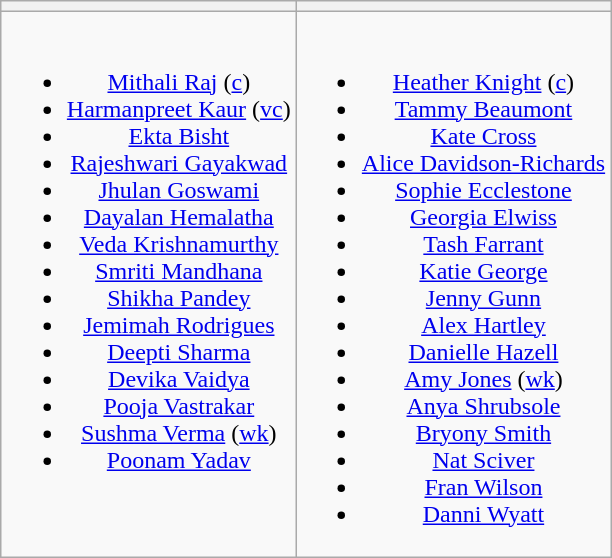<table class="wikitable" style="text-align:center; margin:auto">
<tr>
<th></th>
<th></th>
</tr>
<tr style="vertical-align:top">
<td><br><ul><li><a href='#'>Mithali Raj</a> (<a href='#'>c</a>)</li><li><a href='#'>Harmanpreet Kaur</a> (<a href='#'>vc</a>)</li><li><a href='#'>Ekta Bisht</a></li><li><a href='#'>Rajeshwari Gayakwad</a></li><li><a href='#'>Jhulan Goswami</a></li><li><a href='#'>Dayalan Hemalatha</a></li><li><a href='#'>Veda Krishnamurthy</a></li><li><a href='#'>Smriti Mandhana</a></li><li><a href='#'>Shikha Pandey</a></li><li><a href='#'>Jemimah Rodrigues</a></li><li><a href='#'>Deepti Sharma</a></li><li><a href='#'>Devika Vaidya</a></li><li><a href='#'>Pooja Vastrakar</a></li><li><a href='#'>Sushma Verma</a> (<a href='#'>wk</a>)</li><li><a href='#'>Poonam Yadav</a></li></ul></td>
<td><br><ul><li><a href='#'>Heather Knight</a> (<a href='#'>c</a>)</li><li><a href='#'>Tammy Beaumont</a></li><li><a href='#'>Kate Cross</a></li><li><a href='#'>Alice Davidson-Richards</a></li><li><a href='#'>Sophie Ecclestone</a></li><li><a href='#'>Georgia Elwiss</a></li><li><a href='#'>Tash Farrant</a></li><li><a href='#'>Katie George</a></li><li><a href='#'>Jenny Gunn</a></li><li><a href='#'>Alex Hartley</a></li><li><a href='#'>Danielle Hazell</a></li><li><a href='#'>Amy Jones</a> (<a href='#'>wk</a>)</li><li><a href='#'>Anya Shrubsole</a></li><li><a href='#'>Bryony Smith</a></li><li><a href='#'>Nat Sciver</a></li><li><a href='#'>Fran Wilson</a></li><li><a href='#'>Danni Wyatt</a></li></ul></td>
</tr>
</table>
